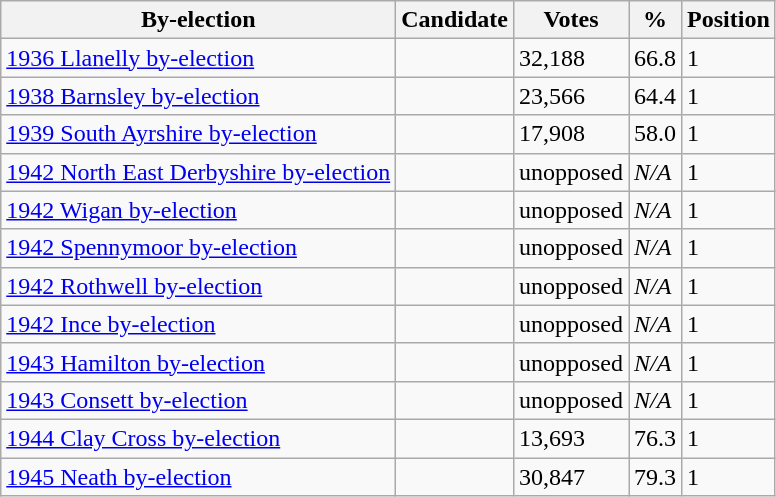<table class="wikitable sortable">
<tr>
<th>By-election</th>
<th>Candidate</th>
<th>Votes</th>
<th>%</th>
<th>Position</th>
</tr>
<tr>
<td><a href='#'>1936 Llanelly by-election</a></td>
<td></td>
<td>32,188</td>
<td>66.8</td>
<td>1</td>
</tr>
<tr>
<td><a href='#'>1938 Barnsley by-election</a></td>
<td></td>
<td>23,566</td>
<td>64.4</td>
<td>1</td>
</tr>
<tr>
<td><a href='#'>1939 South Ayrshire by-election</a></td>
<td></td>
<td>17,908</td>
<td>58.0</td>
<td>1</td>
</tr>
<tr>
<td><a href='#'>1942 North East Derbyshire by-election</a></td>
<td></td>
<td>unopposed</td>
<td><em>N/A</em></td>
<td>1</td>
</tr>
<tr>
<td><a href='#'>1942 Wigan by-election</a></td>
<td></td>
<td>unopposed</td>
<td><em>N/A</em></td>
<td>1</td>
</tr>
<tr>
<td><a href='#'>1942 Spennymoor by-election</a></td>
<td></td>
<td>unopposed</td>
<td><em>N/A</em></td>
<td>1</td>
</tr>
<tr>
<td><a href='#'>1942 Rothwell by-election</a></td>
<td></td>
<td>unopposed</td>
<td><em>N/A</em></td>
<td>1</td>
</tr>
<tr>
<td><a href='#'>1942 Ince by-election</a></td>
<td></td>
<td>unopposed</td>
<td><em>N/A</em></td>
<td>1</td>
</tr>
<tr>
<td><a href='#'>1943 Hamilton by-election</a></td>
<td></td>
<td>unopposed</td>
<td><em>N/A</em></td>
<td>1</td>
</tr>
<tr>
<td><a href='#'>1943 Consett by-election</a></td>
<td></td>
<td>unopposed</td>
<td><em>N/A</em></td>
<td>1</td>
</tr>
<tr>
<td><a href='#'>1944 Clay Cross by-election</a></td>
<td></td>
<td>13,693</td>
<td>76.3</td>
<td>1</td>
</tr>
<tr>
<td><a href='#'>1945 Neath by-election</a></td>
<td></td>
<td>30,847</td>
<td>79.3</td>
<td>1</td>
</tr>
</table>
